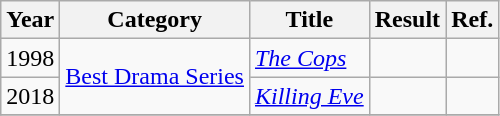<table class="wikitable">
<tr>
<th>Year</th>
<th>Category</th>
<th>Title</th>
<th>Result</th>
<th>Ref.</th>
</tr>
<tr>
<td>1998</td>
<td rowspan=2><a href='#'>Best Drama Series</a></td>
<td><em><a href='#'>The Cops</a></em></td>
<td></td>
<td></td>
</tr>
<tr>
<td>2018</td>
<td><em><a href='#'>Killing Eve</a></em></td>
<td></td>
<td></td>
</tr>
<tr>
</tr>
</table>
